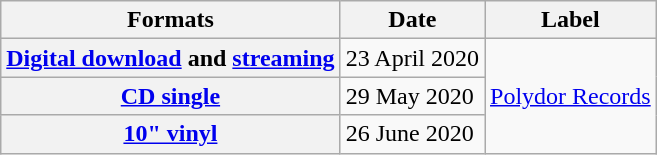<table class="wikitable plainrowheaders">
<tr>
<th scope="col">Formats</th>
<th scope="col">Date</th>
<th scope="col">Label</th>
</tr>
<tr>
<th scope="row"><a href='#'>Digital download</a> and <a href='#'>streaming</a></th>
<td>23 April 2020</td>
<td rowspan="3"><a href='#'>Polydor Records</a></td>
</tr>
<tr>
<th scope="row"><a href='#'>CD single</a></th>
<td>29 May 2020</td>
</tr>
<tr>
<th scope="row"><a href='#'>10" vinyl</a></th>
<td>26 June 2020</td>
</tr>
</table>
